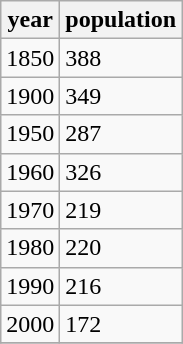<table class="wikitable">
<tr>
<th>year</th>
<th>population</th>
</tr>
<tr>
<td>1850</td>
<td>388</td>
</tr>
<tr>
<td>1900</td>
<td>349</td>
</tr>
<tr>
<td>1950</td>
<td>287</td>
</tr>
<tr>
<td>1960</td>
<td>326</td>
</tr>
<tr>
<td>1970</td>
<td>219</td>
</tr>
<tr>
<td>1980</td>
<td>220</td>
</tr>
<tr>
<td>1990</td>
<td>216</td>
</tr>
<tr>
<td>2000</td>
<td>172</td>
</tr>
<tr>
</tr>
</table>
